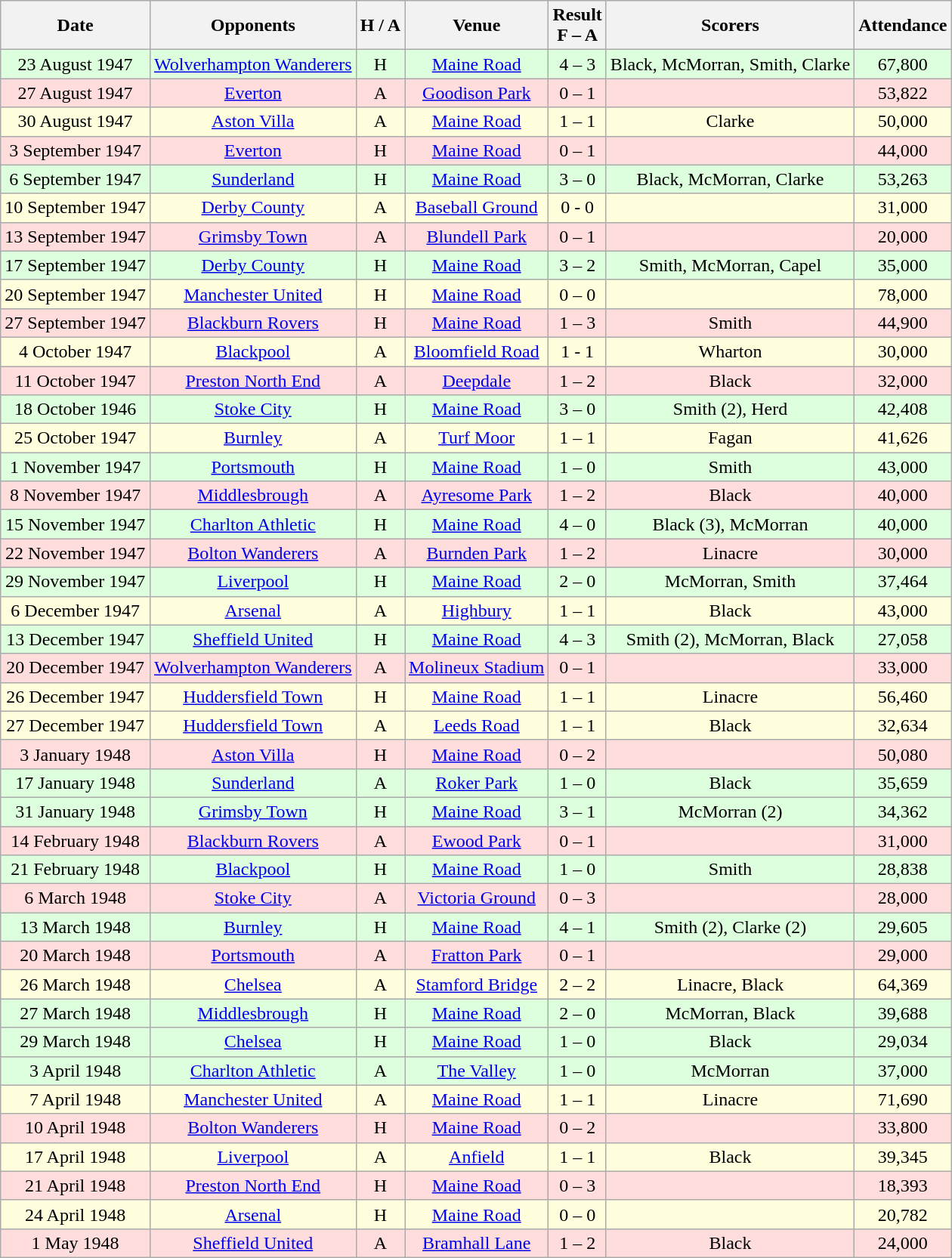<table class="wikitable" style="text-align:center">
<tr>
<th>Date</th>
<th>Opponents</th>
<th>H / A</th>
<th>Venue</th>
<th>Result<br>F – A</th>
<th>Scorers</th>
<th>Attendance</th>
</tr>
<tr bgcolor="#ddffdd">
<td>23 August 1947</td>
<td><a href='#'>Wolverhampton Wanderers</a></td>
<td>H</td>
<td><a href='#'>Maine Road</a></td>
<td>4 – 3</td>
<td>Black, McMorran, Smith, Clarke</td>
<td>67,800</td>
</tr>
<tr bgcolor="#ffdddd">
<td>27 August 1947</td>
<td><a href='#'>Everton</a></td>
<td>A</td>
<td><a href='#'>Goodison Park</a></td>
<td>0 – 1</td>
<td></td>
<td>53,822</td>
</tr>
<tr bgcolor="#ffffdd">
<td>30 August 1947</td>
<td><a href='#'>Aston Villa</a></td>
<td>A</td>
<td><a href='#'>Maine Road</a></td>
<td>1 – 1</td>
<td>Clarke</td>
<td>50,000</td>
</tr>
<tr bgcolor="#ffdddd">
<td>3 September 1947</td>
<td><a href='#'>Everton</a></td>
<td>H</td>
<td><a href='#'>Maine Road</a></td>
<td>0 – 1</td>
<td></td>
<td>44,000</td>
</tr>
<tr bgcolor="#ddffdd">
<td>6 September 1947</td>
<td><a href='#'>Sunderland</a></td>
<td>H</td>
<td><a href='#'>Maine Road</a></td>
<td>3 – 0</td>
<td>Black, McMorran, Clarke</td>
<td>53,263</td>
</tr>
<tr bgcolor="#ffffdd">
<td>10 September 1947</td>
<td><a href='#'>Derby County</a></td>
<td>A</td>
<td><a href='#'>Baseball Ground</a></td>
<td>0 - 0</td>
<td></td>
<td>31,000</td>
</tr>
<tr bgcolor="#ffdddd">
<td>13 September 1947</td>
<td><a href='#'>Grimsby Town</a></td>
<td>A</td>
<td><a href='#'>Blundell Park</a></td>
<td>0 – 1</td>
<td></td>
<td>20,000</td>
</tr>
<tr bgcolor="#ddffdd">
<td>17 September 1947</td>
<td><a href='#'>Derby County</a></td>
<td>H</td>
<td><a href='#'>Maine Road</a></td>
<td>3 – 2</td>
<td>Smith, McMorran, Capel</td>
<td>35,000</td>
</tr>
<tr bgcolor="#ffffdd">
<td>20 September 1947</td>
<td><a href='#'>Manchester United</a></td>
<td>H</td>
<td><a href='#'>Maine Road</a></td>
<td>0 – 0</td>
<td></td>
<td>78,000</td>
</tr>
<tr bgcolor="#ffdddd">
<td>27 September 1947</td>
<td><a href='#'>Blackburn Rovers</a></td>
<td>H</td>
<td><a href='#'>Maine Road</a></td>
<td>1 – 3</td>
<td>Smith</td>
<td>44,900</td>
</tr>
<tr bgcolor="#ffffdd">
<td>4 October 1947</td>
<td><a href='#'>Blackpool</a></td>
<td>A</td>
<td><a href='#'>Bloomfield Road</a></td>
<td>1 - 1</td>
<td>Wharton</td>
<td>30,000</td>
</tr>
<tr bgcolor="#ffdddd">
<td>11 October 1947</td>
<td><a href='#'>Preston North End</a></td>
<td>A</td>
<td><a href='#'>Deepdale</a></td>
<td>1 – 2</td>
<td>Black</td>
<td>32,000</td>
</tr>
<tr bgcolor="#ddffdd">
<td>18 October 1946</td>
<td><a href='#'>Stoke City</a></td>
<td>H</td>
<td><a href='#'>Maine Road</a></td>
<td>3 – 0</td>
<td>Smith (2), Herd</td>
<td>42,408</td>
</tr>
<tr bgcolor="#ffffdd">
<td>25 October 1947</td>
<td><a href='#'>Burnley</a></td>
<td>A</td>
<td><a href='#'>Turf Moor</a></td>
<td>1 – 1</td>
<td>Fagan</td>
<td>41,626</td>
</tr>
<tr bgcolor="#ddffdd">
<td>1 November 1947</td>
<td><a href='#'>Portsmouth</a></td>
<td>H</td>
<td><a href='#'>Maine Road</a></td>
<td>1 – 0</td>
<td>Smith</td>
<td>43,000</td>
</tr>
<tr bgcolor="#ffdddd">
<td>8 November 1947</td>
<td><a href='#'>Middlesbrough</a></td>
<td>A</td>
<td><a href='#'>Ayresome Park</a></td>
<td>1 – 2</td>
<td>Black</td>
<td>40,000</td>
</tr>
<tr bgcolor="#ddffdd">
<td>15 November 1947</td>
<td><a href='#'>Charlton Athletic</a></td>
<td>H</td>
<td><a href='#'>Maine Road</a></td>
<td>4 – 0</td>
<td>Black (3), McMorran</td>
<td>40,000</td>
</tr>
<tr bgcolor="#ffdddd">
<td>22 November 1947</td>
<td><a href='#'>Bolton Wanderers</a></td>
<td>A</td>
<td><a href='#'>Burnden Park</a></td>
<td>1 – 2</td>
<td>Linacre</td>
<td>30,000</td>
</tr>
<tr bgcolor="#ddffdd">
<td>29 November 1947</td>
<td><a href='#'>Liverpool</a></td>
<td>H</td>
<td><a href='#'>Maine Road</a></td>
<td>2 – 0</td>
<td>McMorran, Smith</td>
<td>37,464</td>
</tr>
<tr bgcolor="#ffffdd">
<td>6 December 1947</td>
<td><a href='#'>Arsenal</a></td>
<td>A</td>
<td><a href='#'>Highbury</a></td>
<td>1 – 1</td>
<td>Black</td>
<td>43,000</td>
</tr>
<tr bgcolor="#ddffdd">
<td>13 December 1947</td>
<td><a href='#'>Sheffield United</a></td>
<td>H</td>
<td><a href='#'>Maine Road</a></td>
<td>4 – 3</td>
<td>Smith (2), McMorran, Black</td>
<td>27,058</td>
</tr>
<tr bgcolor="#ffdddd">
<td>20 December 1947</td>
<td><a href='#'>Wolverhampton Wanderers</a></td>
<td>A</td>
<td><a href='#'>Molineux Stadium</a></td>
<td>0 – 1</td>
<td></td>
<td>33,000</td>
</tr>
<tr bgcolor="#ffffdd">
<td>26 December 1947</td>
<td><a href='#'>Huddersfield Town</a></td>
<td>H</td>
<td><a href='#'>Maine Road</a></td>
<td>1 – 1</td>
<td>Linacre</td>
<td>56,460</td>
</tr>
<tr bgcolor="#ffffdd">
<td>27 December 1947</td>
<td><a href='#'>Huddersfield Town</a></td>
<td>A</td>
<td><a href='#'>Leeds Road</a></td>
<td>1 – 1</td>
<td>Black</td>
<td>32,634</td>
</tr>
<tr bgcolor="#ffdddd">
<td>3 January 1948</td>
<td><a href='#'>Aston Villa</a></td>
<td>H</td>
<td><a href='#'>Maine Road</a></td>
<td>0 – 2</td>
<td></td>
<td>50,080</td>
</tr>
<tr bgcolor="#ddffdd">
<td>17 January 1948</td>
<td><a href='#'>Sunderland</a></td>
<td>A</td>
<td><a href='#'>Roker Park</a></td>
<td>1 – 0</td>
<td>Black</td>
<td>35,659</td>
</tr>
<tr bgcolor="#ddffdd">
<td>31 January 1948</td>
<td><a href='#'>Grimsby Town</a></td>
<td>H</td>
<td><a href='#'>Maine Road</a></td>
<td>3 – 1</td>
<td>McMorran (2)</td>
<td>34,362</td>
</tr>
<tr bgcolor="#ffdddd">
<td>14 February 1948</td>
<td><a href='#'>Blackburn Rovers</a></td>
<td>A</td>
<td><a href='#'>Ewood Park</a></td>
<td>0 – 1</td>
<td></td>
<td>31,000</td>
</tr>
<tr bgcolor="#ddffdd">
<td>21 February 1948</td>
<td><a href='#'>Blackpool</a></td>
<td>H</td>
<td><a href='#'>Maine Road</a></td>
<td>1 – 0</td>
<td>Smith</td>
<td>28,838</td>
</tr>
<tr bgcolor="#ffdddd">
<td>6 March 1948</td>
<td><a href='#'>Stoke City</a></td>
<td>A</td>
<td><a href='#'>Victoria Ground</a></td>
<td>0 – 3</td>
<td></td>
<td>28,000</td>
</tr>
<tr bgcolor="#ddffdd">
<td>13 March 1948</td>
<td><a href='#'>Burnley</a></td>
<td>H</td>
<td><a href='#'>Maine Road</a></td>
<td>4 – 1</td>
<td>Smith (2), Clarke (2)</td>
<td>29,605</td>
</tr>
<tr bgcolor="#ffdddd">
<td>20 March 1948</td>
<td><a href='#'>Portsmouth</a></td>
<td>A</td>
<td><a href='#'>Fratton Park</a></td>
<td>0 – 1</td>
<td></td>
<td>29,000</td>
</tr>
<tr bgcolor="#ffffdd">
<td>26 March 1948</td>
<td><a href='#'>Chelsea</a></td>
<td>A</td>
<td><a href='#'>Stamford Bridge</a></td>
<td>2 – 2</td>
<td>Linacre, Black</td>
<td>64,369</td>
</tr>
<tr bgcolor="#ddffdd">
<td>27 March 1948</td>
<td><a href='#'>Middlesbrough</a></td>
<td>H</td>
<td><a href='#'>Maine Road</a></td>
<td>2 – 0</td>
<td>McMorran, Black</td>
<td>39,688</td>
</tr>
<tr bgcolor="#ddffdd">
<td>29 March 1948</td>
<td><a href='#'>Chelsea</a></td>
<td>H</td>
<td><a href='#'>Maine Road</a></td>
<td>1 – 0</td>
<td>Black</td>
<td>29,034</td>
</tr>
<tr bgcolor="#ddffdd">
<td>3 April 1948</td>
<td><a href='#'>Charlton Athletic</a></td>
<td>A</td>
<td><a href='#'>The Valley</a></td>
<td>1 – 0</td>
<td>McMorran</td>
<td>37,000</td>
</tr>
<tr bgcolor="#ffffdd">
<td>7 April 1948</td>
<td><a href='#'>Manchester United</a></td>
<td>A</td>
<td><a href='#'>Maine Road</a></td>
<td>1 – 1</td>
<td>Linacre</td>
<td>71,690</td>
</tr>
<tr bgcolor="#ffdddd">
<td>10 April 1948</td>
<td><a href='#'>Bolton Wanderers</a></td>
<td>H</td>
<td><a href='#'>Maine Road</a></td>
<td>0 – 2</td>
<td></td>
<td>33,800</td>
</tr>
<tr bgcolor="#ffffdd">
<td>17 April 1948</td>
<td><a href='#'>Liverpool</a></td>
<td>A</td>
<td><a href='#'>Anfield</a></td>
<td>1 – 1</td>
<td>Black</td>
<td>39,345</td>
</tr>
<tr bgcolor="#ffdddd">
<td>21 April 1948</td>
<td><a href='#'>Preston North End</a></td>
<td>H</td>
<td><a href='#'>Maine Road</a></td>
<td>0 – 3</td>
<td></td>
<td>18,393</td>
</tr>
<tr bgcolor="#ffffdd">
<td>24 April 1948</td>
<td><a href='#'>Arsenal</a></td>
<td>H</td>
<td><a href='#'>Maine Road</a></td>
<td>0 – 0</td>
<td></td>
<td>20,782</td>
</tr>
<tr bgcolor="#ffdddd">
<td>1 May 1948</td>
<td><a href='#'>Sheffield United</a></td>
<td>A</td>
<td><a href='#'>Bramhall Lane</a></td>
<td>1 – 2</td>
<td>Black</td>
<td>24,000</td>
</tr>
</table>
